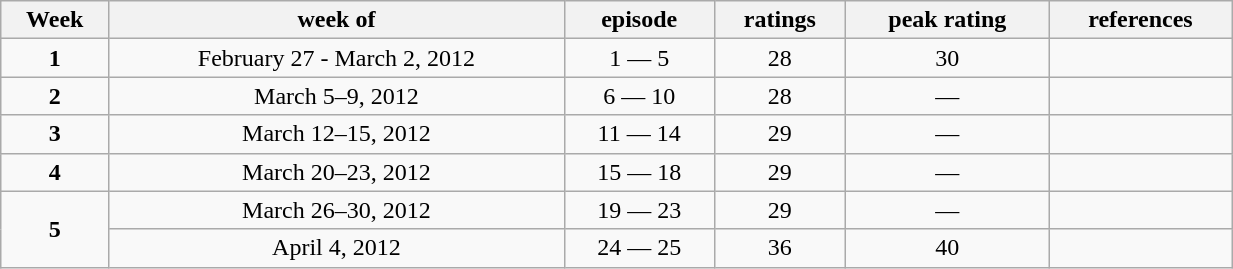<table class="wikitable" width="65%" style="text-align:center;">
<tr>
<th>Week</th>
<th>week of</th>
<th>episode</th>
<th>ratings</th>
<th>peak rating</th>
<th>references</th>
</tr>
<tr>
<td><strong>1</strong></td>
<td>February 27 - March 2, 2012</td>
<td>1 — 5</td>
<td>28</td>
<td>30</td>
<td></td>
</tr>
<tr>
<td><strong>2</strong></td>
<td>March 5–9, 2012</td>
<td>6 — 10</td>
<td>28</td>
<td>—</td>
<td></td>
</tr>
<tr>
<td><strong>3</strong></td>
<td>March 12–15, 2012</td>
<td>11 — 14</td>
<td>29</td>
<td>—</td>
<td></td>
</tr>
<tr>
<td><strong>4</strong></td>
<td>March 20–23, 2012</td>
<td>15 — 18</td>
<td>29</td>
<td>—</td>
<td></td>
</tr>
<tr>
<td rowspan=2><strong>5</strong></td>
<td>March 26–30, 2012</td>
<td>19 — 23</td>
<td>29</td>
<td>—</td>
<td></td>
</tr>
<tr>
<td>April 4, 2012</td>
<td>24 — 25</td>
<td>36</td>
<td>40</td>
<td></td>
</tr>
</table>
